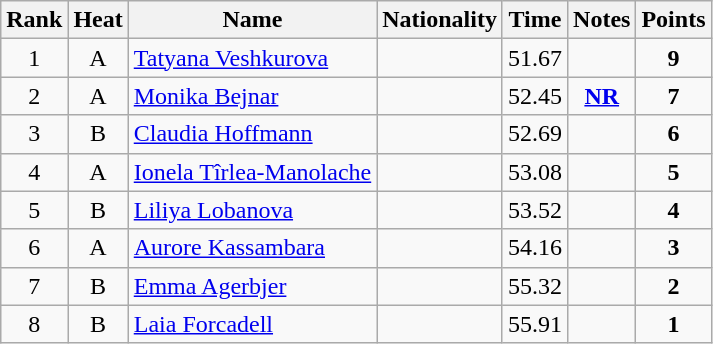<table class="wikitable sortable" style="text-align:center">
<tr>
<th>Rank</th>
<th>Heat</th>
<th>Name</th>
<th>Nationality</th>
<th>Time</th>
<th>Notes</th>
<th>Points</th>
</tr>
<tr>
<td>1</td>
<td>A</td>
<td align=left><a href='#'>Tatyana Veshkurova</a></td>
<td align=left></td>
<td>51.67</td>
<td></td>
<td><strong>9</strong></td>
</tr>
<tr>
<td>2</td>
<td>A</td>
<td align=left><a href='#'>Monika Bejnar</a></td>
<td align=left></td>
<td>52.45</td>
<td><strong><a href='#'>NR</a></strong></td>
<td><strong>7</strong></td>
</tr>
<tr>
<td>3</td>
<td>B</td>
<td align=left><a href='#'>Claudia Hoffmann</a></td>
<td align=left></td>
<td>52.69</td>
<td></td>
<td><strong>6</strong></td>
</tr>
<tr>
<td>4</td>
<td>A</td>
<td align=left><a href='#'>Ionela Tîrlea-Manolache</a></td>
<td align=left></td>
<td>53.08</td>
<td></td>
<td><strong>5</strong></td>
</tr>
<tr>
<td>5</td>
<td>B</td>
<td align=left><a href='#'>Liliya Lobanova</a></td>
<td align=left></td>
<td>53.52</td>
<td></td>
<td><strong>4</strong></td>
</tr>
<tr>
<td>6</td>
<td>A</td>
<td align=left><a href='#'>Aurore Kassambara</a></td>
<td align=left></td>
<td>54.16</td>
<td></td>
<td><strong>3</strong></td>
</tr>
<tr>
<td>7</td>
<td>B</td>
<td align=left><a href='#'>Emma Agerbjer</a></td>
<td align=left></td>
<td>55.32</td>
<td></td>
<td><strong>2</strong></td>
</tr>
<tr>
<td>8</td>
<td>B</td>
<td align=left><a href='#'>Laia Forcadell</a></td>
<td align=left></td>
<td>55.91</td>
<td></td>
<td><strong>1</strong></td>
</tr>
</table>
